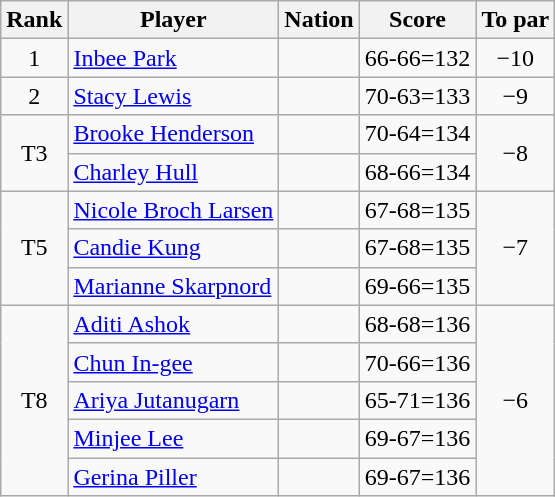<table class="wikitable">
<tr>
<th>Rank</th>
<th>Player</th>
<th>Nation</th>
<th>Score</th>
<th>To par</th>
</tr>
<tr>
<td align=center>1</td>
<td align=left><a href='#'>Inbee Park</a></td>
<td align=left></td>
<td>66-66=132</td>
<td align=center>−10</td>
</tr>
<tr>
<td align=center>2</td>
<td align=left><a href='#'>Stacy Lewis</a></td>
<td align=left></td>
<td>70-63=133</td>
<td align=center>−9</td>
</tr>
<tr>
<td align=center rowspan=2>T3</td>
<td align=left><a href='#'>Brooke Henderson</a></td>
<td align=left></td>
<td>70-64=134</td>
<td align=center rowspan=2>−8</td>
</tr>
<tr>
<td align=left><a href='#'>Charley Hull</a></td>
<td align=left></td>
<td>68-66=134</td>
</tr>
<tr>
<td align=center rowspan=3>T5</td>
<td align=left><a href='#'>Nicole Broch Larsen</a></td>
<td align=left></td>
<td>67-68=135</td>
<td align=center rowspan=3>−7</td>
</tr>
<tr>
<td align=left><a href='#'>Candie Kung</a></td>
<td align=left></td>
<td>67-68=135</td>
</tr>
<tr>
<td align=left><a href='#'>Marianne Skarpnord</a></td>
<td align=left></td>
<td>69-66=135</td>
</tr>
<tr>
<td align=center rowspan=5>T8</td>
<td align=left><a href='#'>Aditi Ashok</a></td>
<td align=left></td>
<td>68-68=136</td>
<td align=center rowspan=5>−6</td>
</tr>
<tr>
<td align=left><a href='#'>Chun In-gee</a></td>
<td align=left></td>
<td>70-66=136</td>
</tr>
<tr>
<td align=left><a href='#'>Ariya Jutanugarn</a></td>
<td align=left></td>
<td>65-71=136</td>
</tr>
<tr>
<td align=left><a href='#'>Minjee Lee</a></td>
<td align=left></td>
<td>69-67=136</td>
</tr>
<tr>
<td align=left><a href='#'>Gerina Piller</a></td>
<td align=left></td>
<td>69-67=136</td>
</tr>
</table>
